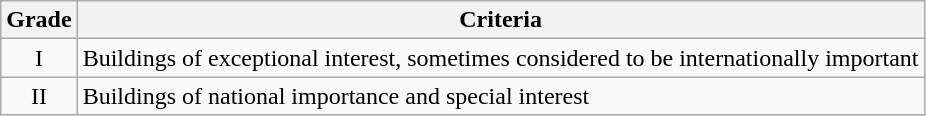<table class="wikitable">
<tr>
<th>Grade</th>
<th>Criteria</th>
</tr>
<tr>
<td align="center" >I</td>
<td>Buildings of exceptional interest, sometimes considered to be internationally important</td>
</tr>
<tr>
<td align="center" >II</td>
<td>Buildings of national importance and special interest</td>
</tr>
</table>
